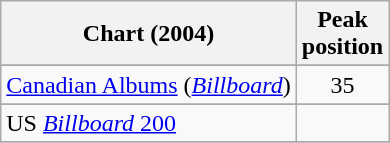<table class="wikitable sortable">
<tr>
<th>Chart (2004)</th>
<th>Peak<br>position</th>
</tr>
<tr>
</tr>
<tr>
</tr>
<tr>
</tr>
<tr>
</tr>
<tr>
<td><a href='#'>Canadian Albums</a> (<a href='#'><em>Billboard</em></a>)</td>
<td style="text-align:center">35</td>
</tr>
<tr>
</tr>
<tr>
</tr>
<tr>
</tr>
<tr>
</tr>
<tr>
</tr>
<tr>
</tr>
<tr>
<td>US <a href='#'><em>Billboard</em> 200</a></td>
<td></td>
</tr>
<tr>
</tr>
</table>
